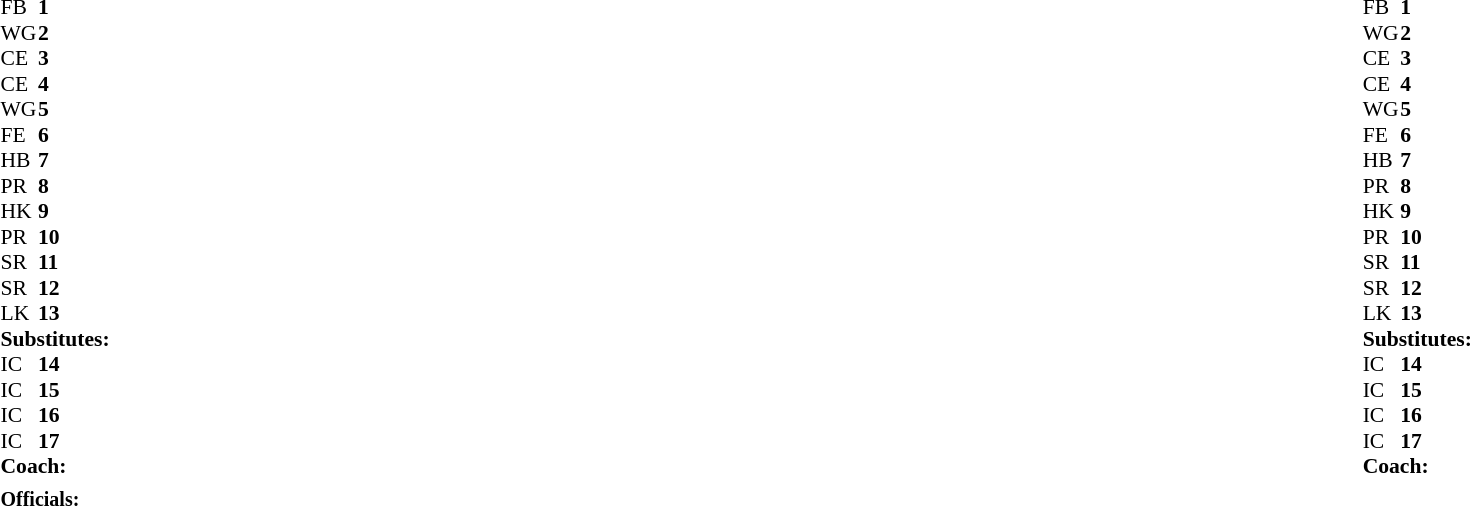<table class="mw-collapsible mw-collapsed" width="100%">
<tr>
<td valign="top" width="50%"><br><table cellspacing="0" cellpadding="0" style="font-size: 90%">
<tr>
<th width="25"></th>
<th width="25"></th>
</tr>
<tr>
<td>FB</td>
<td><strong>1</strong></td>
<td></td>
</tr>
<tr>
<td>WG</td>
<td><strong>2</strong></td>
<td></td>
</tr>
<tr>
<td>CE</td>
<td><strong>3</strong></td>
<td></td>
</tr>
<tr>
<td>CE</td>
<td><strong>4</strong></td>
<td></td>
</tr>
<tr>
<td>WG</td>
<td><strong>5</strong></td>
<td></td>
</tr>
<tr>
<td>FE</td>
<td><strong>6</strong></td>
<td></td>
</tr>
<tr>
<td>HB</td>
<td><strong>7</strong></td>
<td></td>
</tr>
<tr>
<td>PR</td>
<td><strong>8</strong></td>
<td></td>
</tr>
<tr>
<td>HK</td>
<td><strong>9</strong></td>
<td></td>
</tr>
<tr>
<td>PR</td>
<td><strong>10</strong></td>
<td></td>
</tr>
<tr>
<td>SR</td>
<td><strong>11</strong></td>
<td></td>
</tr>
<tr>
<td>SR</td>
<td><strong>12</strong></td>
<td></td>
</tr>
<tr>
<td>LK</td>
<td><strong>13</strong></td>
<td></td>
</tr>
<tr>
<td colspan="3"><strong>Substitutes:</strong></td>
</tr>
<tr>
<td>IC</td>
<td><strong>14</strong></td>
<td></td>
</tr>
<tr>
<td>IC</td>
<td><strong>15</strong></td>
<td></td>
</tr>
<tr>
<td>IC</td>
<td><strong>16</strong></td>
<td></td>
</tr>
<tr>
<td>IC</td>
<td><strong>17</strong></td>
<td></td>
</tr>
<tr>
<td colspan="3"><strong>Coach:</strong></td>
</tr>
<tr>
<td colspan="4"></td>
</tr>
</table>
</td>
<td valign="top" width="50%"><br><table cellspacing="0" cellpadding="0" align="center" style="font-size: 90%">
<tr>
<th width="25"></th>
<th width="25"></th>
</tr>
<tr>
<td>FB</td>
<td><strong>1</strong></td>
<td></td>
</tr>
<tr>
<td>WG</td>
<td><strong>2</strong></td>
<td></td>
</tr>
<tr>
<td>CE</td>
<td><strong>3</strong></td>
<td></td>
</tr>
<tr>
<td>CE</td>
<td><strong>4</strong></td>
<td></td>
</tr>
<tr>
<td>WG</td>
<td><strong>5</strong></td>
<td></td>
</tr>
<tr>
<td>FE</td>
<td><strong>6</strong></td>
<td></td>
</tr>
<tr>
<td>HB</td>
<td><strong>7</strong></td>
<td></td>
</tr>
<tr>
<td>PR</td>
<td><strong>8</strong></td>
<td></td>
</tr>
<tr>
<td>HK</td>
<td><strong>9</strong></td>
<td></td>
</tr>
<tr>
<td>PR</td>
<td><strong>10</strong></td>
<td></td>
</tr>
<tr>
<td>SR</td>
<td><strong>11</strong></td>
<td></td>
</tr>
<tr>
<td>SR</td>
<td><strong>12</strong></td>
<td></td>
</tr>
<tr>
<td>LK</td>
<td><strong>13</strong></td>
<td></td>
</tr>
<tr>
<td colspan="3"><strong>Substitutes:</strong></td>
</tr>
<tr>
<td>IC</td>
<td><strong>14</strong></td>
<td></td>
</tr>
<tr>
<td>IC</td>
<td><strong>15</strong></td>
<td></td>
</tr>
<tr>
<td>IC</td>
<td><strong>16</strong></td>
<td></td>
</tr>
<tr>
<td>IC</td>
<td><strong>17</strong></td>
<td></td>
</tr>
<tr>
<td colspan="3"><strong>Coach:</strong></td>
</tr>
<tr>
<td colspan="4"></td>
</tr>
</table>
</td>
</tr>
<tr>
<td><strong><small>Officials:</small></strong></td>
<td></td>
</tr>
</table>
